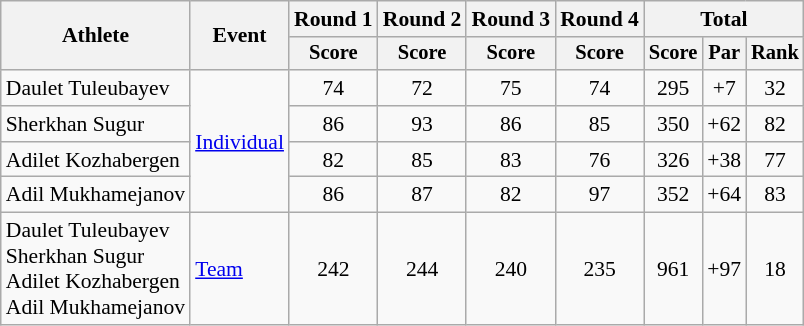<table class=wikitable style=font-size:90%;text-align:center>
<tr>
<th rowspan=2>Athlete</th>
<th rowspan=2>Event</th>
<th>Round 1</th>
<th>Round 2</th>
<th>Round 3</th>
<th>Round 4</th>
<th colspan=3>Total</th>
</tr>
<tr style="font-size:95%">
<th>Score</th>
<th>Score</th>
<th>Score</th>
<th>Score</th>
<th>Score</th>
<th>Par</th>
<th>Rank</th>
</tr>
<tr>
<td align=left>Daulet Tuleubayev</td>
<td align=left rowspan=4><a href='#'>Individual</a></td>
<td>74</td>
<td>72</td>
<td>75</td>
<td>74</td>
<td>295</td>
<td>+7</td>
<td>32</td>
</tr>
<tr>
<td align=left>Sherkhan Sugur</td>
<td>86</td>
<td>93</td>
<td>86</td>
<td>85</td>
<td>350</td>
<td>+62</td>
<td>82</td>
</tr>
<tr>
<td align=left>Adilet Kozhabergen</td>
<td>82</td>
<td>85</td>
<td>83</td>
<td>76</td>
<td>326</td>
<td>+38</td>
<td>77</td>
</tr>
<tr>
<td align=left>Adil Mukhamejanov</td>
<td>86</td>
<td>87</td>
<td>82</td>
<td>97</td>
<td>352</td>
<td>+64</td>
<td>83</td>
</tr>
<tr>
<td align=left>Daulet Tuleubayev<br>Sherkhan Sugur<br>Adilet Kozhabergen<br>Adil Mukhamejanov</td>
<td align=left><a href='#'>Team</a></td>
<td>242</td>
<td>244</td>
<td>240</td>
<td>235</td>
<td>961</td>
<td>+97</td>
<td>18</td>
</tr>
</table>
